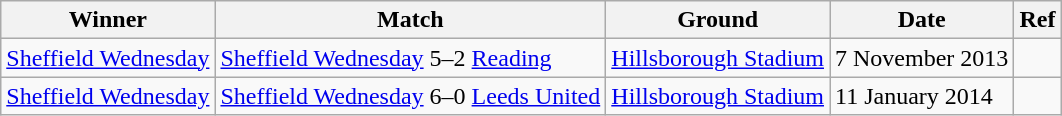<table class="wikitable">
<tr>
<th>Winner</th>
<th>Match</th>
<th>Ground</th>
<th>Date</th>
<th>Ref</th>
</tr>
<tr>
<td><a href='#'>Sheffield Wednesday</a></td>
<td><a href='#'>Sheffield Wednesday</a> 5–2 <a href='#'>Reading</a></td>
<td><a href='#'>Hillsborough Stadium</a></td>
<td>7 November 2013</td>
<td></td>
</tr>
<tr>
<td><a href='#'>Sheffield Wednesday</a></td>
<td><a href='#'>Sheffield Wednesday</a> 6–0 <a href='#'>Leeds United</a></td>
<td><a href='#'>Hillsborough Stadium</a></td>
<td>11 January 2014</td>
<td></td>
</tr>
</table>
